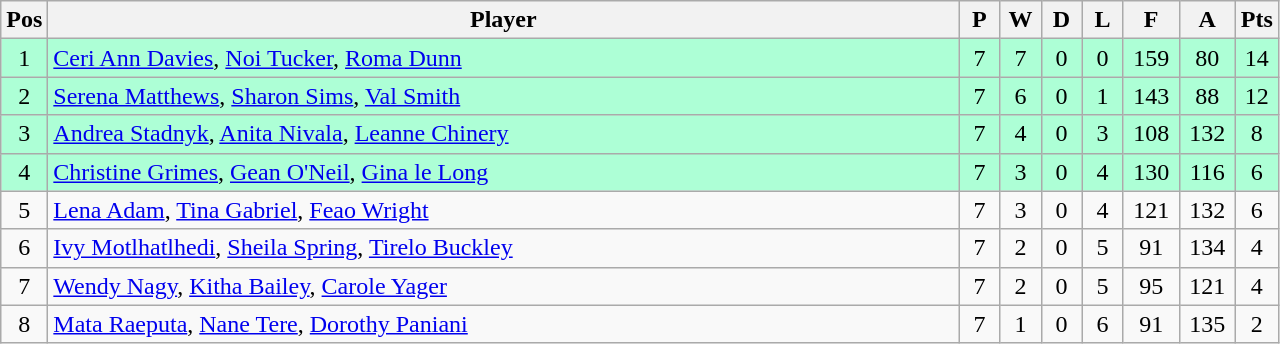<table class="wikitable" style="font-size: 100%">
<tr>
<th width=20>Pos</th>
<th width=600>Player</th>
<th width=20>P</th>
<th width=20>W</th>
<th width=20>D</th>
<th width=20>L</th>
<th width=30>F</th>
<th width=30>A</th>
<th width=20>Pts</th>
</tr>
<tr align=center style="background: #ADFFD6;">
<td>1</td>
<td align="left"> <a href='#'>Ceri Ann Davies</a>, <a href='#'>Noi Tucker</a>, <a href='#'>Roma Dunn</a></td>
<td>7</td>
<td>7</td>
<td>0</td>
<td>0</td>
<td>159</td>
<td>80</td>
<td>14</td>
</tr>
<tr align=center style="background: #ADFFD6;">
<td>2</td>
<td align="left"> <a href='#'>Serena Matthews</a>, <a href='#'>Sharon Sims</a>, <a href='#'>Val Smith</a></td>
<td>7</td>
<td>6</td>
<td>0</td>
<td>1</td>
<td>143</td>
<td>88</td>
<td>12</td>
</tr>
<tr align=center style="background: #ADFFD6;">
<td>3</td>
<td align="left"> <a href='#'>Andrea Stadnyk</a>, <a href='#'>Anita Nivala</a>, <a href='#'>Leanne Chinery</a></td>
<td>7</td>
<td>4</td>
<td>0</td>
<td>3</td>
<td>108</td>
<td>132</td>
<td>8</td>
</tr>
<tr align=center style="background: #ADFFD6;">
<td>4</td>
<td align="left"> <a href='#'>Christine Grimes</a>, <a href='#'>Gean O'Neil</a>, <a href='#'>Gina le Long</a></td>
<td>7</td>
<td>3</td>
<td>0</td>
<td>4</td>
<td>130</td>
<td>116</td>
<td>6</td>
</tr>
<tr align=center>
<td>5</td>
<td align="left"> <a href='#'>Lena Adam</a>, <a href='#'>Tina Gabriel</a>, <a href='#'>Feao Wright</a></td>
<td>7</td>
<td>3</td>
<td>0</td>
<td>4</td>
<td>121</td>
<td>132</td>
<td>6</td>
</tr>
<tr align=center>
<td>6</td>
<td align="left"> <a href='#'>Ivy Motlhatlhedi</a>, <a href='#'>Sheila Spring</a>, <a href='#'>Tirelo Buckley</a></td>
<td>7</td>
<td>2</td>
<td>0</td>
<td>5</td>
<td>91</td>
<td>134</td>
<td>4</td>
</tr>
<tr align=center>
<td>7</td>
<td align="left"> <a href='#'>Wendy Nagy</a>, <a href='#'>Kitha Bailey</a>, <a href='#'>Carole Yager</a></td>
<td>7</td>
<td>2</td>
<td>0</td>
<td>5</td>
<td>95</td>
<td>121</td>
<td>4</td>
</tr>
<tr align=center>
<td>8</td>
<td align="left"> <a href='#'>Mata Raeputa</a>, <a href='#'>Nane Tere</a>, <a href='#'>Dorothy Paniani</a></td>
<td>7</td>
<td>1</td>
<td>0</td>
<td>6</td>
<td>91</td>
<td>135</td>
<td>2</td>
</tr>
</table>
